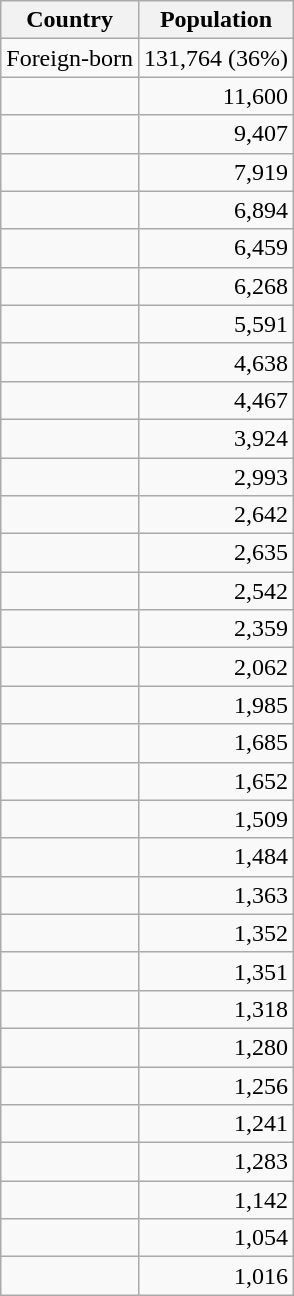<table class="wikitable floatright">
<tr>
<th>Country</th>
<th>Population</th>
</tr>
<tr>
<td>Foreign-born</td>
<td style="text-align:right;">131,764 (36%)</td>
</tr>
<tr>
<td></td>
<td style="text-align:right;">11,600</td>
</tr>
<tr>
<td></td>
<td style="text-align:right;">9,407</td>
</tr>
<tr>
<td></td>
<td style="text-align:right;">7,919</td>
</tr>
<tr>
<td></td>
<td style="text-align:right;">6,894</td>
</tr>
<tr>
<td></td>
<td style="text-align:right;">6,459</td>
</tr>
<tr>
<td></td>
<td style="text-align:right;">6,268</td>
</tr>
<tr>
<td></td>
<td style="text-align:right;">5,591</td>
</tr>
<tr>
<td></td>
<td style="text-align:right;">4,638</td>
</tr>
<tr>
<td></td>
<td style="text-align:right;">4,467</td>
</tr>
<tr>
<td></td>
<td style="text-align:right;">3,924</td>
</tr>
<tr>
<td></td>
<td style="text-align:right;">2,993</td>
</tr>
<tr>
<td></td>
<td style="text-align:right;">2,642</td>
</tr>
<tr>
<td></td>
<td style="text-align:right;">2,635</td>
</tr>
<tr>
<td></td>
<td style="text-align:right;">2,542</td>
</tr>
<tr>
<td></td>
<td style="text-align:right;">2,359</td>
</tr>
<tr>
<td></td>
<td style="text-align:right;">2,062</td>
</tr>
<tr>
<td></td>
<td style="text-align:right;">1,985</td>
</tr>
<tr>
<td></td>
<td style="text-align:right;">1,685</td>
</tr>
<tr>
<td></td>
<td style="text-align:right;">1,652</td>
</tr>
<tr>
<td></td>
<td style="text-align:right;">1,509</td>
</tr>
<tr>
<td></td>
<td style="text-align:right;">1,484</td>
</tr>
<tr>
<td></td>
<td style="text-align:right;">1,363</td>
</tr>
<tr>
<td></td>
<td style="text-align:right;">1,352</td>
</tr>
<tr>
<td></td>
<td style="text-align:right;">1,351</td>
</tr>
<tr>
<td></td>
<td style="text-align:right;">1,318</td>
</tr>
<tr>
<td></td>
<td style="text-align:right;">1,280</td>
</tr>
<tr>
<td></td>
<td style="text-align:right;">1,256</td>
</tr>
<tr>
<td></td>
<td style="text-align:right;">1,241</td>
</tr>
<tr>
<td></td>
<td style="text-align:right;">1,283</td>
</tr>
<tr>
<td></td>
<td style="text-align:right;">1,142</td>
</tr>
<tr>
<td></td>
<td style="text-align:right;">1,054</td>
</tr>
<tr>
<td></td>
<td style="text-align:right;">1,016</td>
</tr>
</table>
